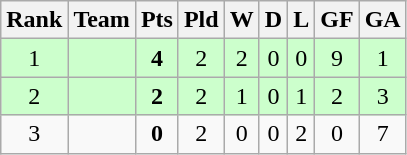<table class=wikitable>
<tr align=center>
<th bgcolor=#efefef>Rank</th>
<th bgcolor=#efefef>Team</th>
<th bgcolor=#efefef>Pts</th>
<th bgcolor=#efefef>Pld</th>
<th bgcolor=#efefef>W</th>
<th bgcolor=#efefef>D</th>
<th bgcolor=#efefef>L</th>
<th bgcolor=#efefef>GF</th>
<th bgcolor=#efefef>GA</th>
</tr>
<tr align=center style="background:#ccffcc;">
<td>1</td>
<td align=left></td>
<td><strong>4</strong></td>
<td>2</td>
<td>2</td>
<td>0</td>
<td>0</td>
<td>9</td>
<td>1</td>
</tr>
<tr align=center style="background:#ccffcc;">
<td>2</td>
<td align=left></td>
<td><strong>2</strong></td>
<td>2</td>
<td>1</td>
<td>0</td>
<td>1</td>
<td>2</td>
<td>3</td>
</tr>
<tr align=center>
<td>3</td>
<td align=left></td>
<td><strong>0</strong></td>
<td>2</td>
<td>0</td>
<td>0</td>
<td>2</td>
<td>0</td>
<td>7</td>
</tr>
</table>
